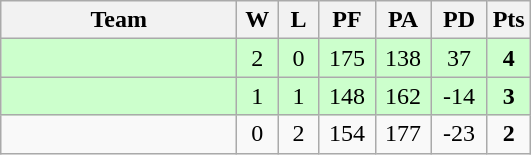<table class="wikitable" style="text-align:center;">
<tr>
<th width=150>Team</th>
<th width=20>W</th>
<th width=20>L</th>
<th width=30>PF</th>
<th width=30>PA</th>
<th width=30>PD</th>
<th width=20>Pts</th>
</tr>
<tr bgcolor="#ccffcc">
<td align="left"></td>
<td>2</td>
<td>0</td>
<td>175</td>
<td>138</td>
<td>37</td>
<td><strong>4</strong></td>
</tr>
<tr bgcolor="#ccffcc">
<td align="left"></td>
<td>1</td>
<td>1</td>
<td>148</td>
<td>162</td>
<td>-14</td>
<td><strong>3</strong></td>
</tr>
<tr>
<td align="left"></td>
<td>0</td>
<td>2</td>
<td>154</td>
<td>177</td>
<td>-23</td>
<td><strong>2</strong></td>
</tr>
</table>
